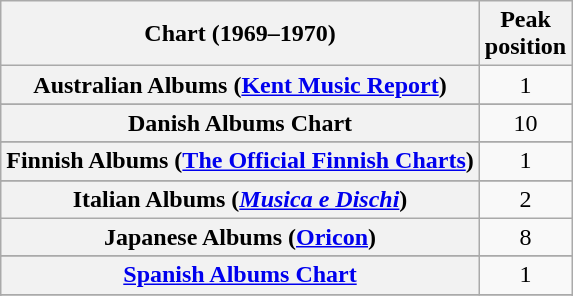<table class="wikitable sortable plainrowheaders">
<tr>
<th scope="col">Chart (1969–1970)</th>
<th scope="col">Peak<br>position</th>
</tr>
<tr>
<th scope="row">Australian Albums (<a href='#'>Kent Music Report</a>)</th>
<td align="center">1</td>
</tr>
<tr>
</tr>
<tr>
<th scope="row">Danish Albums Chart</th>
<td align="center">10</td>
</tr>
<tr>
</tr>
<tr>
<th scope="row">Finnish Albums (<a href='#'>The Official Finnish Charts</a>)</th>
<td align="center">1</td>
</tr>
<tr>
</tr>
<tr>
<th scope="row">Italian Albums (<em><a href='#'>Musica e Dischi</a></em>)</th>
<td align="center">2</td>
</tr>
<tr>
<th scope="row">Japanese Albums (<a href='#'>Oricon</a>)</th>
<td align="center">8</td>
</tr>
<tr>
</tr>
<tr>
<th scope="row"><a href='#'>Spanish Albums Chart</a></th>
<td align="center">1</td>
</tr>
<tr>
</tr>
<tr>
</tr>
</table>
